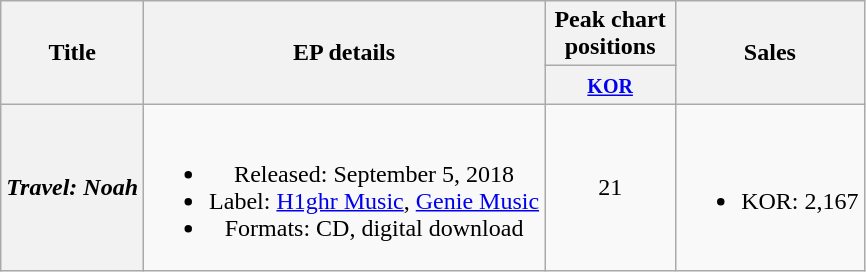<table class="wikitable plainrowheaders" style="text-align:center;">
<tr>
<th scope="col" rowspan="2">Title</th>
<th scope="col" rowspan="2">EP details</th>
<th scope="col" colspan="1" style="width:5em;">Peak chart positions</th>
<th scope="col" rowspan="2">Sales</th>
</tr>
<tr>
<th><small><a href='#'>KOR</a></small><br></th>
</tr>
<tr>
<th scope="row"><em>Travel: Noah</em></th>
<td><br><ul><li>Released: September 5, 2018</li><li>Label: <a href='#'>H1ghr Music</a>, <a href='#'>Genie Music</a></li><li>Formats: CD, digital download</li></ul></td>
<td>21</td>
<td><br><ul><li>KOR: 2,167</li></ul></td>
</tr>
</table>
